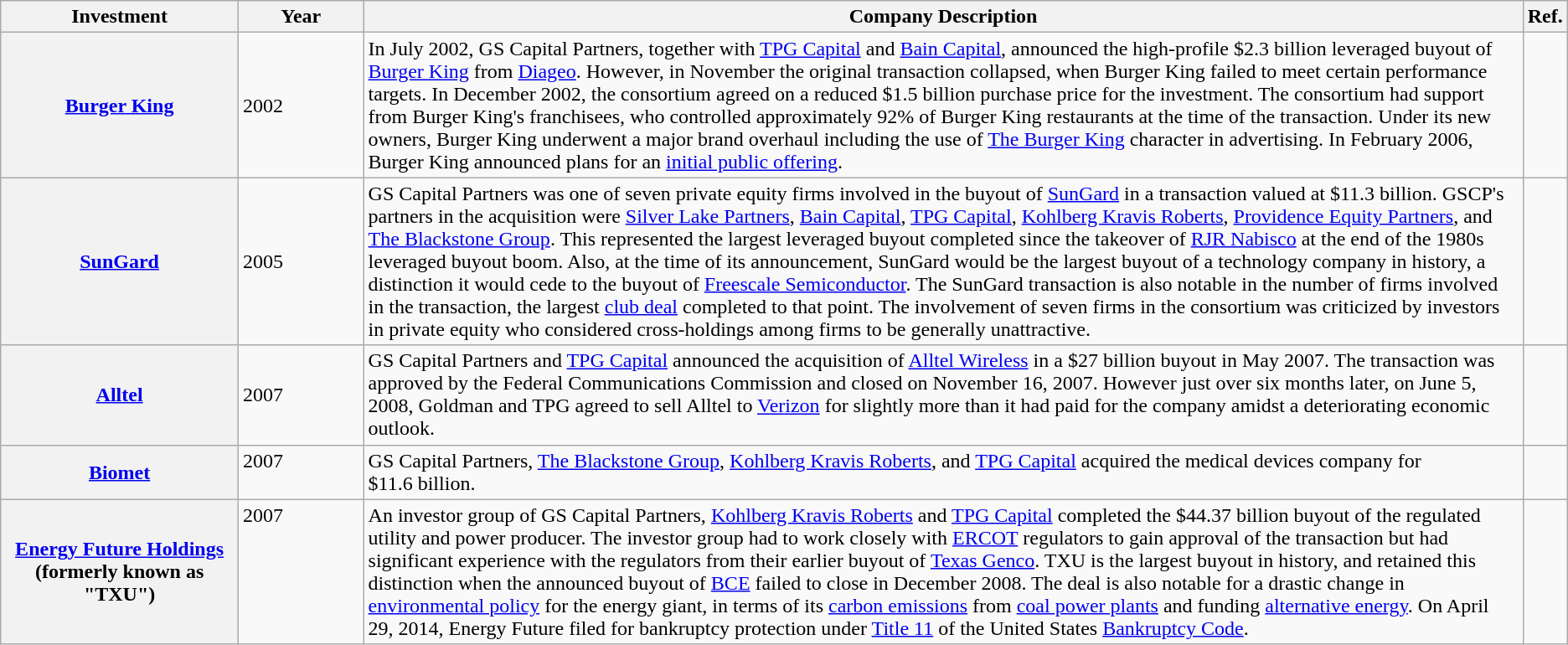<table class="wikitable">
<tr>
<th>Investment</th>
<th>Year</th>
<th>Company Description</th>
<th>Ref.</th>
</tr>
<tr>
<th><a href='#'>Burger King</a></th>
<td>2002</td>
<td>In July 2002, GS Capital Partners, together with <a href='#'>TPG Capital</a> and <a href='#'>Bain Capital</a>, announced the high-profile $2.3 billion leveraged buyout of <a href='#'>Burger King</a> from <a href='#'>Diageo</a>.  However, in November the original transaction collapsed, when Burger King failed to meet certain performance targets.  In December 2002, the consortium agreed on a reduced $1.5 billion purchase price for the investment.  The consortium had support from Burger King's franchisees, who controlled approximately 92% of Burger King restaurants at the time of the transaction.  Under its new owners, Burger King underwent a major brand overhaul including the use of <a href='#'>The Burger King</a> character in advertising.  In February 2006, Burger King announced plans for an <a href='#'>initial public offering</a>.</td>
<td></td>
</tr>
<tr>
<th><a href='#'>SunGard</a></th>
<td>2005</td>
<td>GS Capital Partners was one of seven private equity firms involved in the buyout of <a href='#'>SunGard</a> in a transaction valued at $11.3 billion.  GSCP's partners in the acquisition were <a href='#'>Silver Lake Partners</a>, <a href='#'>Bain Capital</a>, <a href='#'>TPG Capital</a>, <a href='#'>Kohlberg Kravis Roberts</a>, <a href='#'>Providence Equity Partners</a>, and <a href='#'>The Blackstone Group</a>.  This represented the largest leveraged buyout completed since the takeover of <a href='#'>RJR Nabisco</a> at the end of the 1980s leveraged buyout boom.  Also, at the time of its announcement, SunGard would be the largest buyout of a technology company in history, a distinction it would cede to the buyout of <a href='#'>Freescale Semiconductor</a>.  The SunGard transaction is also notable in the number of firms involved in the transaction, the largest <a href='#'>club deal</a> completed to that point.  The involvement of seven firms in the consortium was criticized by investors in private equity who considered cross-holdings among firms to be generally unattractive.</td>
<td></td>
</tr>
<tr>
<th><a href='#'>Alltel</a></th>
<td>2007</td>
<td>GS Capital Partners and <a href='#'>TPG Capital</a> announced the acquisition of <a href='#'>Alltel Wireless</a> in a $27 billion buyout in May 2007. The transaction was approved by the Federal Communications Commission and closed on November 16, 2007.  However just over six months later, on June 5, 2008, Goldman and TPG agreed to sell Alltel to <a href='#'>Verizon</a> for slightly more than it had paid for the company amidst a deteriorating economic outlook.</td>
<td></td>
</tr>
<tr>
<th><a href='#'>Biomet</a></th>
<td width="8%" valign=top>2007</td>
<td width="74%" valign=top>GS Capital Partners, <a href='#'>The Blackstone Group</a>, <a href='#'>Kohlberg Kravis Roberts</a>, and <a href='#'>TPG Capital</a> acquired the medical devices company for $11.6 billion.</td>
<td></td>
</tr>
<tr>
<th><a href='#'>Energy Future Holdings</a> (formerly known as "TXU")</th>
<td width="8%" valign=top>2007</td>
<td width="74%" valign=top>An investor group of GS Capital Partners, <a href='#'>Kohlberg Kravis Roberts</a> and <a href='#'>TPG Capital</a> completed the $44.37 billion buyout of the regulated utility and power producer.  The investor group had to work closely with <a href='#'>ERCOT</a> regulators to gain approval of the transaction but had significant experience with the regulators from their earlier buyout of <a href='#'>Texas Genco</a>.  TXU is the largest buyout in history, and retained this distinction when the announced buyout of <a href='#'>BCE</a> failed to close in December 2008.  The deal is also notable for a drastic change in <a href='#'>environmental policy</a> for the energy giant, in terms of its <a href='#'>carbon emissions</a> from <a href='#'>coal power plants</a> and funding <a href='#'>alternative energy</a>. On April 29, 2014, Energy Future filed for bankruptcy protection under <a href='#'>Title 11</a> of the United States <a href='#'>Bankruptcy Code</a>.</td>
<td></td>
</tr>
</table>
